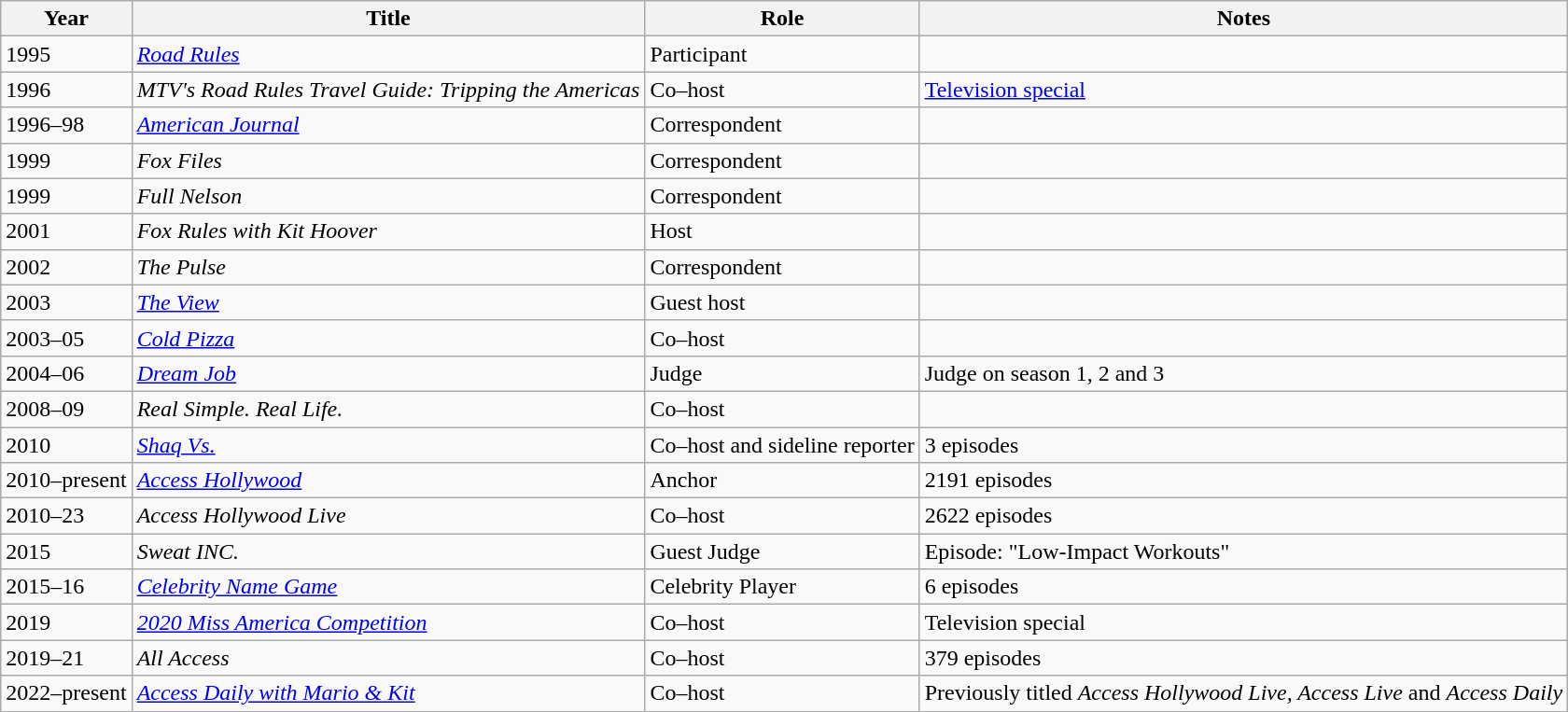<table class="wikitable">
<tr>
<th>Year</th>
<th>Title</th>
<th>Role</th>
<th>Notes</th>
</tr>
<tr>
<td>1995</td>
<td><em><a href='#'>Road Rules</a></em></td>
<td>Participant</td>
<td></td>
</tr>
<tr>
<td>1996</td>
<td><em>MTV's Road Rules Travel Guide: Tripping the Americas</em></td>
<td>Co–host</td>
<td><a href='#'>Television special</a></td>
</tr>
<tr>
<td>1996–98</td>
<td><em><a href='#'>American Journal</a></em></td>
<td>Correspondent</td>
<td></td>
</tr>
<tr>
<td>1999</td>
<td><em>Fox Files</em></td>
<td>Correspondent</td>
<td></td>
</tr>
<tr>
<td>1999</td>
<td><em>Full Nelson</em></td>
<td>Correspondent</td>
<td></td>
</tr>
<tr>
<td>2001</td>
<td><em>Fox Rules with Kit Hoover</em></td>
<td>Host</td>
<td></td>
</tr>
<tr>
<td>2002</td>
<td><em>The Pulse</em></td>
<td>Correspondent</td>
<td></td>
</tr>
<tr>
<td>2003</td>
<td><em><a href='#'>The View</a></em></td>
<td>Guest host</td>
<td></td>
</tr>
<tr>
<td>2003–05</td>
<td><em><a href='#'>Cold Pizza</a></em></td>
<td>Co–host</td>
<td></td>
</tr>
<tr>
<td>2004–06</td>
<td><em><a href='#'>Dream Job</a></em></td>
<td>Judge</td>
<td>Judge on season 1, 2 and 3</td>
</tr>
<tr>
<td>2008–09</td>
<td><em>Real Simple. Real Life.</em></td>
<td>Co–host</td>
<td></td>
</tr>
<tr>
<td>2010</td>
<td><em><a href='#'>Shaq Vs.</a></em></td>
<td>Co–host and sideline reporter</td>
<td>3 episodes</td>
</tr>
<tr>
<td>2010–present</td>
<td><em><a href='#'>Access Hollywood</a></em></td>
<td>Anchor</td>
<td>2191 episodes</td>
</tr>
<tr>
<td>2010–23</td>
<td><em>Access Hollywood Live</em></td>
<td>Co–host</td>
<td>2622 episodes</td>
</tr>
<tr>
<td>2015</td>
<td><em>Sweat INC.</em></td>
<td>Guest Judge</td>
<td>Episode: "Low-Impact Workouts"</td>
</tr>
<tr>
<td>2015–16</td>
<td><em><a href='#'>Celebrity Name Game</a></em></td>
<td>Celebrity Player</td>
<td>6 episodes</td>
</tr>
<tr>
<td>2019</td>
<td><em><a href='#'>2020 Miss America Competition</a></em></td>
<td>Co–host</td>
<td>Television special</td>
</tr>
<tr>
<td>2019–21</td>
<td><em>All Access</em></td>
<td>Co–host</td>
<td>379 episodes</td>
</tr>
<tr>
<td>2022–present</td>
<td><em><a href='#'>Access Daily with Mario & Kit</a></em></td>
<td>Co–host</td>
<td>Previously titled <em>Access Hollywood Live, Access Live</em> and <em>Access Daily</em></td>
</tr>
</table>
